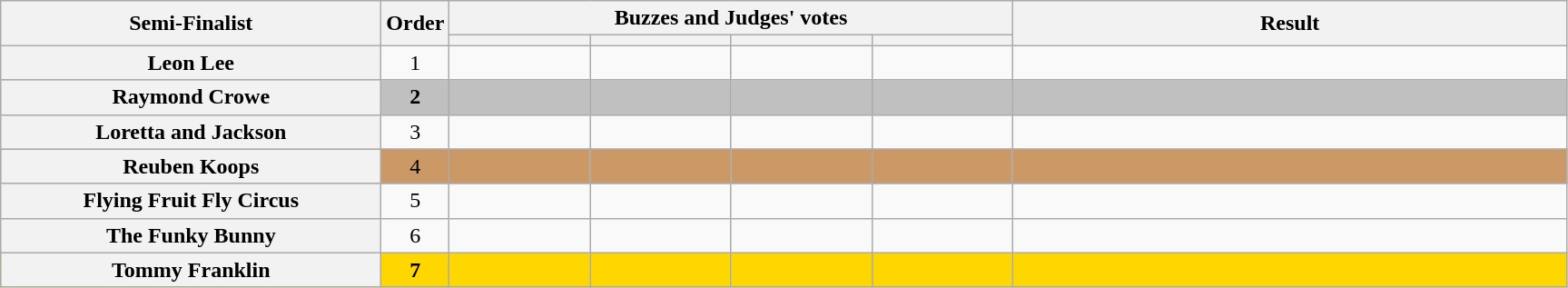<table class="wikitable plainrowheaders sortable" style="text-align:center;">
<tr>
<th scope="col" rowspan="2" class="unsortable" style="width:17em;">Semi-Finalist</th>
<th scope="col" rowspan="2" style="width:1em;">Order</th>
<th scope="col" colspan="4" class="unsortable" style="width:24em;">Buzzes and Judges' votes</th>
<th scope="col" rowspan="2" style="width:25em;">Result</th>
</tr>
<tr>
<th scope="col" class="unsortable" style="width:6em;"></th>
<th scope="col" class="unsortable" style="width:6em;"></th>
<th scope="col" class="unsortable" style="width:6em;"></th>
<th scope="col" class="unsortable" style="width:6em;"></th>
</tr>
<tr>
<th scope="row">Leon Lee</th>
<td>1</td>
<td style="text-align:center;"></td>
<td style="text-align:center;"></td>
<td style="text-align:center;"></td>
<td style="text-align:center;"></td>
<td></td>
</tr>
<tr style="background:silver;">
<th scope="row"><strong>Raymond Crowe</strong></th>
<td><strong>2</strong></td>
<td style="text-align:center;"></td>
<td style="text-align:center;"></td>
<td style="text-align:center;"></td>
<td style="text-align:center;"></td>
<td><strong></strong></td>
</tr>
<tr>
<th scope="row">Loretta and Jackson</th>
<td>3</td>
<td style="text-align:center;"></td>
<td style="text-align:center;"></td>
<td style="text-align:center;"></td>
<td style="text-align:center;"></td>
<td></td>
</tr>
<tr style="background:#c96;">
<th scope="row">Reuben Koops</th>
<td>4</td>
<td style="text-align:center;"></td>
<td style="text-align:center;"></td>
<td style="text-align:center;"></td>
<td style="text-align:center;"></td>
<td></td>
</tr>
<tr>
<th scope="row">Flying Fruit Fly Circus</th>
<td>5</td>
<td style="text-align:center;"></td>
<td style="text-align:center;"></td>
<td style="text-align:center;"></td>
<td style="text-align:center;"></td>
<td></td>
</tr>
<tr>
<th scope="row">The Funky Bunny</th>
<td>6</td>
<td style="text-align:center;"></td>
<td style="text-align:center;"></td>
<td style="text-align:center;"></td>
<td style="text-align:center;"></td>
<td></td>
</tr>
<tr style="background:gold;">
<th scope="row"><strong>Tommy Franklin</strong></th>
<td><strong>7</strong></td>
<td style="text-align:center;"></td>
<td style="text-align:center;"></td>
<td style="text-align:center;"></td>
<td style="text-align:center;"></td>
<td><strong></strong></td>
</tr>
</table>
